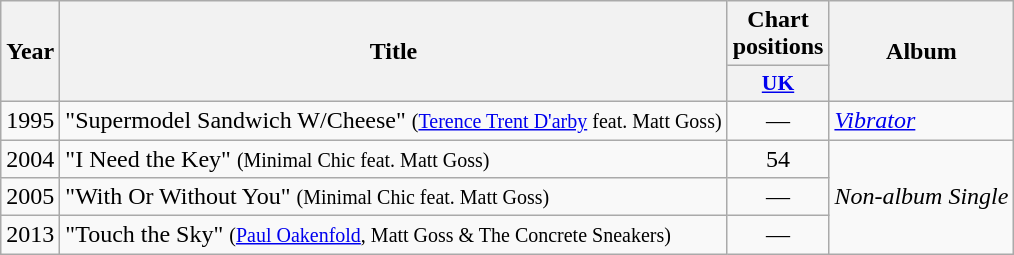<table class="wikitable">
<tr>
<th rowspan="2">Year</th>
<th rowspan="2">Title</th>
<th colspan="1">Chart positions</th>
<th rowspan="2">Album</th>
</tr>
<tr>
<th style="width:4em;font-size:90%"><a href='#'>UK</a></th>
</tr>
<tr>
<td>1995</td>
<td>"Supermodel Sandwich W/Cheese" <small>(<a href='#'>Terence Trent D'arby</a> feat. Matt Goss)</small></td>
<td style="text-align:center;">—</td>
<td rowspan="1"><em><a href='#'>Vibrator</a></em></td>
</tr>
<tr>
<td>2004</td>
<td>"I Need the Key" <small>(Minimal Chic feat. Matt Goss)</small></td>
<td style="text-align:center;">54</td>
<td rowspan="3"><em>Non-album Single</em></td>
</tr>
<tr>
<td>2005</td>
<td>"With Or Without You" <small>(Minimal Chic feat. Matt Goss)</small></td>
<td style="text-align:center;">—</td>
</tr>
<tr>
<td>2013</td>
<td>"Touch the Sky" <small>(<a href='#'>Paul Oakenfold</a>, Matt Goss & The Concrete Sneakers)</small></td>
<td style="text-align:center;">—</td>
</tr>
</table>
